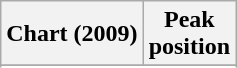<table class="wikitable sortable plainrowheaders">
<tr>
<th align="left">Chart (2009)</th>
<th align="center">Peak<br>position</th>
</tr>
<tr>
</tr>
<tr>
</tr>
</table>
